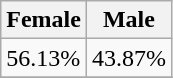<table class="wikitable">
<tr>
<th>Female</th>
<th>Male</th>
</tr>
<tr>
<td>56.13%</td>
<td>43.87%</td>
</tr>
<tr>
</tr>
</table>
